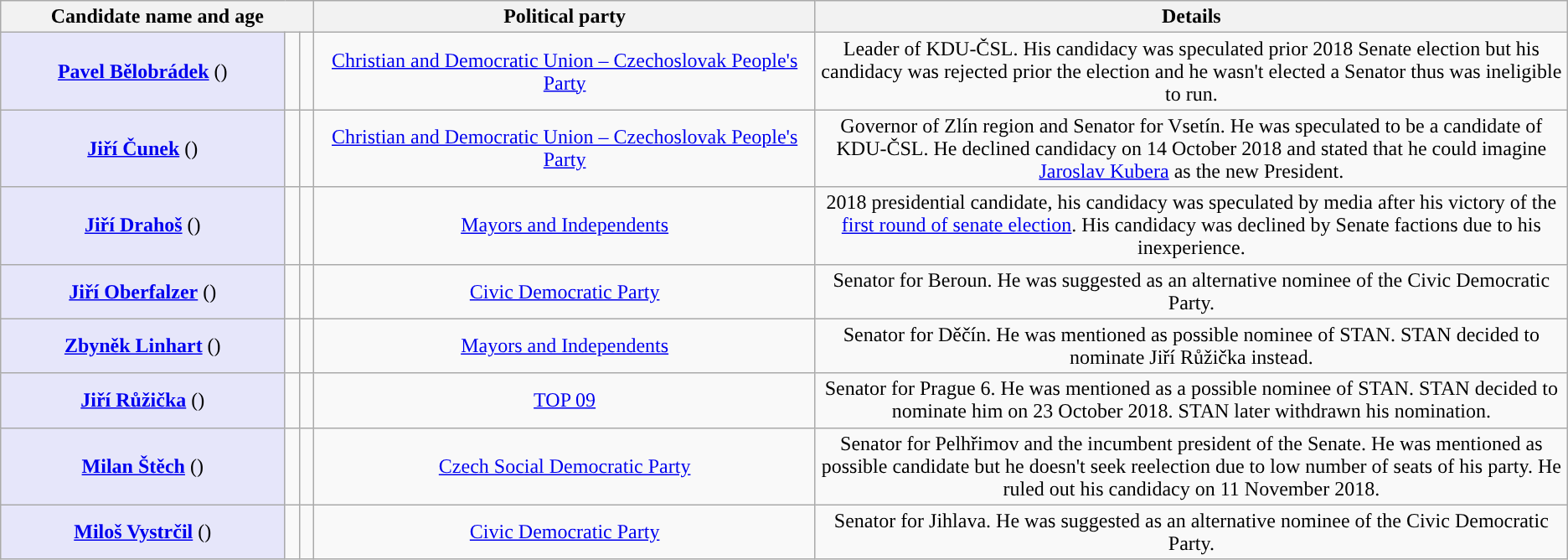<table class="wikitable" style="text-align:center;">
<tr>
<th colspan="3" style="width:20%;">Candidate name and age</th>
<th>Political party</th>
<th style="width:48%;">Details</th>
</tr>
<tr>
<td style="background:lavender;"><strong><a href='#'>Pavel Bělobrádek</a></strong> ()</td>
<td></td>
<td style="background-color:"></td>
<td><a href='#'>Christian and Democratic Union – Czechoslovak People's Party</a></td>
<td>Leader of KDU-ČSL. His candidacy was speculated prior 2018 Senate election but his candidacy was rejected prior the election and he wasn't elected a Senator thus was ineligible to run.</td>
</tr>
<tr>
<td style="background:lavender;"><strong><a href='#'>Jiří Čunek</a></strong> ()</td>
<td></td>
<td style="background-color:"></td>
<td><a href='#'>Christian and Democratic Union – Czechoslovak People's Party</a></td>
<td>Governor of Zlín region and Senator for Vsetín. He was speculated to be a candidate of KDU-ČSL. He declined candidacy on 14 October 2018 and stated that he could imagine <a href='#'>Jaroslav Kubera</a> as the new President.</td>
</tr>
<tr>
<td style="background:lavender;"><strong><a href='#'>Jiří Drahoš</a></strong> ()</td>
<td></td>
<td style="background-color:"></td>
<td><a href='#'>Mayors and Independents</a></td>
<td>2018 presidential candidate, his candidacy was speculated by media after his victory of the <a href='#'>first round of senate election</a>. His candidacy was declined by Senate factions due to his inexperience.</td>
</tr>
<tr>
<td style="background:lavender;"><strong><a href='#'>Jiří Oberfalzer</a></strong> ()</td>
<td></td>
<td style="background-color:"></td>
<td><a href='#'>Civic Democratic Party</a></td>
<td>Senator for Beroun. He was suggested as an alternative nominee of the Civic Democratic Party.</td>
</tr>
<tr>
<td style="background:lavender;"><strong><a href='#'>Zbyněk Linhart</a></strong> ()</td>
<td></td>
<td style="background-color:"></td>
<td><a href='#'>Mayors and Independents</a></td>
<td>Senator for Děčín. He was  mentioned as possible nominee of STAN. STAN decided to nominate Jiří Růžička instead.</td>
</tr>
<tr>
<td style="background:lavender;"><strong><a href='#'>Jiří Růžička</a></strong> ()</td>
<td></td>
<td style="background-color:"></td>
<td><a href='#'>TOP 09</a></td>
<td>Senator for Prague 6. He was mentioned as a possible nominee of STAN. STAN decided to nominate him on 23 October 2018. STAN later withdrawn his nomination.</td>
</tr>
<tr>
<td style="background:lavender;"><strong><a href='#'>Milan Štěch</a></strong> ()</td>
<td></td>
<td style="background-color:"></td>
<td><a href='#'>Czech Social Democratic Party</a></td>
<td>Senator for Pelhřimov and the incumbent president of the Senate. He was mentioned as possible candidate but he doesn't seek reelection due to low number of seats of his party. He ruled out his candidacy on 11 November 2018.</td>
</tr>
<tr>
<td style="background:lavender;"><strong><a href='#'>Miloš Vystrčil</a></strong> ()</td>
<td></td>
<td style="background-color:"></td>
<td><a href='#'>Civic Democratic Party</a></td>
<td>Senator for Jihlava. He was suggested as an alternative nominee of the Civic Democratic Party.</td>
</tr>
</table>
